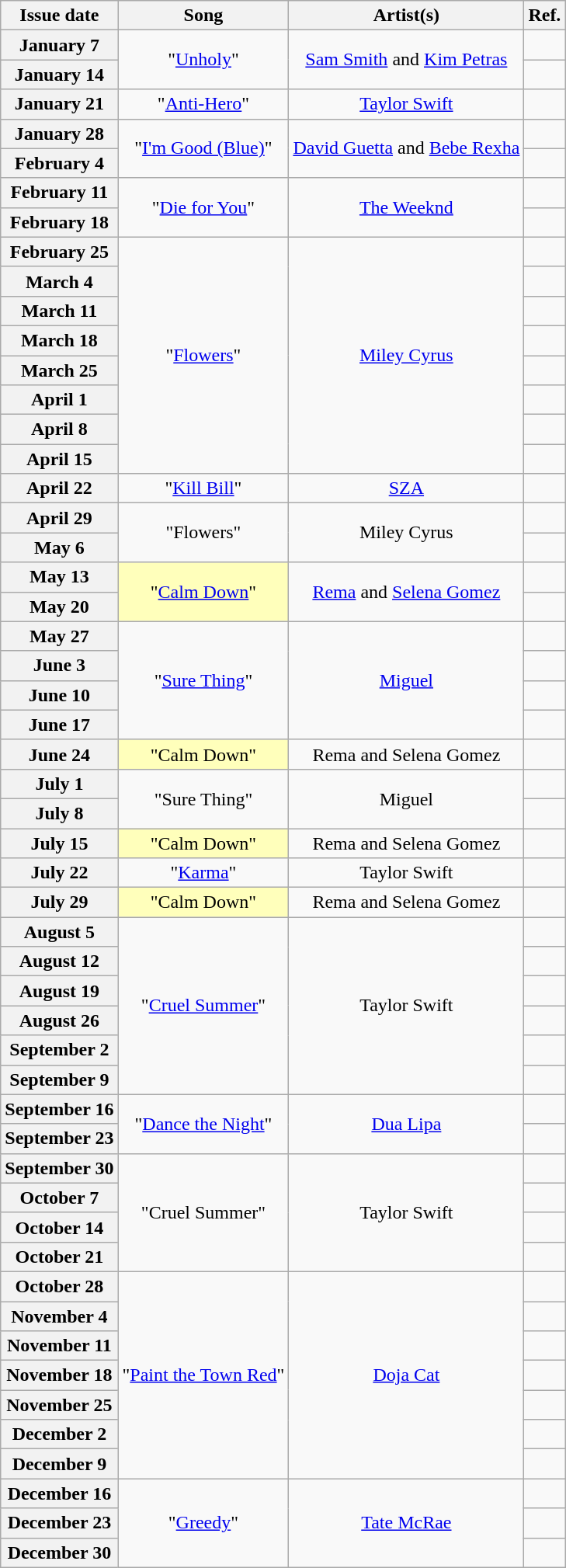<table class="wikitable plainrowheaders" style="text-align: center;">
<tr>
<th>Issue date</th>
<th>Song</th>
<th>Artist(s)</th>
<th>Ref.</th>
</tr>
<tr>
<th scope="row">January 7</th>
<td rowspan=2>"<a href='#'>Unholy</a>"</td>
<td rowspan=2><a href='#'>Sam Smith</a> and <a href='#'>Kim Petras</a></td>
<td></td>
</tr>
<tr>
<th scope="row">January 14</th>
<td></td>
</tr>
<tr>
<th scope="row">January 21</th>
<td>"<a href='#'>Anti-Hero</a>"</td>
<td><a href='#'>Taylor Swift</a></td>
<td></td>
</tr>
<tr>
<th scope="row">January 28</th>
<td rowspan=2>"<a href='#'>I'm Good (Blue)</a>"</td>
<td rowspan=2><a href='#'>David Guetta</a> and <a href='#'>Bebe Rexha</a></td>
<td></td>
</tr>
<tr>
<th scope="row">February 4</th>
<td></td>
</tr>
<tr>
<th scope="row">February 11</th>
<td rowspan=2>"<a href='#'>Die for You</a>"</td>
<td rowspan=2><a href='#'>The Weeknd</a></td>
<td></td>
</tr>
<tr>
<th scope="row">February 18</th>
<td></td>
</tr>
<tr>
<th scope="row">February 25</th>
<td rowspan=8>"<a href='#'>Flowers</a>"</td>
<td rowspan=8><a href='#'>Miley Cyrus</a></td>
<td></td>
</tr>
<tr>
<th scope="row">March 4</th>
<td></td>
</tr>
<tr>
<th scope="row">March 11</th>
<td></td>
</tr>
<tr>
<th scope="row">March 18</th>
<td></td>
</tr>
<tr>
<th scope="row">March 25</th>
<td></td>
</tr>
<tr>
<th scope="row">April 1</th>
<td></td>
</tr>
<tr>
<th scope="row">April 8</th>
<td></td>
</tr>
<tr>
<th scope="row">April 15</th>
<td></td>
</tr>
<tr>
<th scope="row">April 22</th>
<td>"<a href='#'>Kill Bill</a>"</td>
<td><a href='#'>SZA</a></td>
<td></td>
</tr>
<tr>
<th scope="row">April 29</th>
<td rowspan=2>"Flowers"</td>
<td rowspan=2>Miley Cyrus</td>
<td></td>
</tr>
<tr>
<th scope="row">May 6</th>
<td></td>
</tr>
<tr>
<th scope="row">May 13</th>
<td rowspan=2 style="background-color:#FFFFBB">"<a href='#'>Calm Down</a>" </td>
<td rowspan=2><a href='#'>Rema</a> and <a href='#'>Selena Gomez</a></td>
<td></td>
</tr>
<tr>
<th scope="row">May 20</th>
<td></td>
</tr>
<tr>
<th scope="row">May 27</th>
<td rowspan=4>"<a href='#'>Sure Thing</a>"</td>
<td rowspan=4><a href='#'>Miguel</a></td>
<td></td>
</tr>
<tr>
<th scope="row">June 3</th>
<td></td>
</tr>
<tr>
<th scope="row">June 10</th>
<td></td>
</tr>
<tr>
<th scope="row">June 17</th>
<td></td>
</tr>
<tr>
<th scope="row">June 24</th>
<td style="background-color:#FFFFBB">"Calm Down" </td>
<td>Rema and Selena Gomez</td>
<td></td>
</tr>
<tr>
<th scope="row">July 1</th>
<td rowspan=2>"Sure Thing"</td>
<td rowspan=2>Miguel</td>
<td></td>
</tr>
<tr>
<th scope="row">July 8</th>
<td></td>
</tr>
<tr>
<th scope="row">July 15</th>
<td style="background-color:#FFFFBB">"Calm Down" </td>
<td>Rema and Selena Gomez</td>
<td></td>
</tr>
<tr>
<th scope="row">July 22</th>
<td>"<a href='#'>Karma</a>"</td>
<td>Taylor Swift</td>
<td></td>
</tr>
<tr>
<th scope="row">July 29</th>
<td style="background-color:#FFFFBB">"Calm Down" </td>
<td>Rema and Selena Gomez</td>
<td></td>
</tr>
<tr>
<th scope="row">August 5</th>
<td rowspan=6>"<a href='#'>Cruel Summer</a>"</td>
<td rowspan=6>Taylor Swift</td>
<td></td>
</tr>
<tr>
<th scope="row">August 12</th>
<td></td>
</tr>
<tr>
<th scope="row">August 19</th>
<td></td>
</tr>
<tr>
<th scope="row">August 26</th>
<td></td>
</tr>
<tr>
<th scope="row">September 2</th>
<td></td>
</tr>
<tr>
<th scope="row">September 9</th>
<td></td>
</tr>
<tr>
<th scope="row">September 16</th>
<td rowspan=2>"<a href='#'>Dance the Night</a>"</td>
<td rowspan=2><a href='#'>Dua Lipa</a></td>
<td></td>
</tr>
<tr>
<th scope="row">September 23</th>
<td></td>
</tr>
<tr>
<th scope="row">September 30</th>
<td rowspan=4>"Cruel Summer"</td>
<td rowspan=4>Taylor Swift</td>
<td></td>
</tr>
<tr>
<th scope="row">October 7</th>
<td></td>
</tr>
<tr>
<th scope="row">October 14</th>
<td></td>
</tr>
<tr>
<th scope="row">October 21</th>
<td></td>
</tr>
<tr>
<th scope="row">October 28</th>
<td rowspan=7>"<a href='#'>Paint the Town Red</a>"</td>
<td rowspan=7><a href='#'>Doja Cat</a></td>
<td></td>
</tr>
<tr>
<th scope="row">November 4</th>
<td></td>
</tr>
<tr>
<th scope="row">November 11</th>
<td></td>
</tr>
<tr>
<th scope="row">November 18</th>
<td></td>
</tr>
<tr>
<th scope="row">November 25</th>
<td></td>
</tr>
<tr>
<th scope="row">December 2</th>
<td></td>
</tr>
<tr>
<th scope="row">December 9</th>
<td></td>
</tr>
<tr>
<th scope="row">December 16</th>
<td rowspan=3>"<a href='#'>Greedy</a>"</td>
<td rowspan=3><a href='#'>Tate McRae</a></td>
<td></td>
</tr>
<tr>
<th scope="row">December 23</th>
<td></td>
</tr>
<tr>
<th scope="row">December 30</th>
<td></td>
</tr>
</table>
